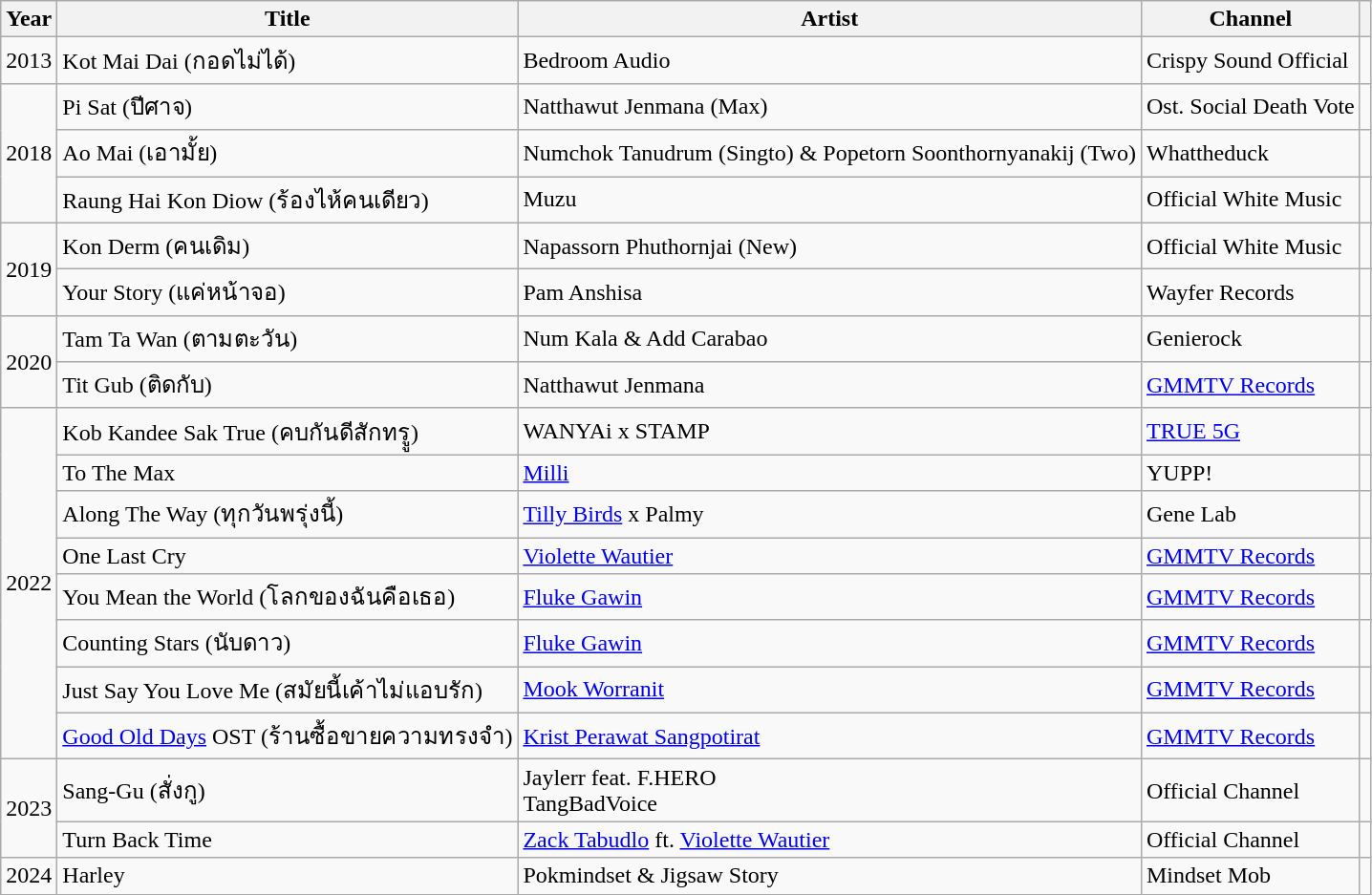<table class="wikitable sortable plainrowheaders">
<tr>
<th scope="col">Year</th>
<th scope="col">Title</th>
<th scope="col">Artist</th>
<th scope="col">Channel</th>
<th scope="col" class="unsortable"></th>
</tr>
<tr>
<td>2013</td>
<td>Kot Mai Dai (กอดไม่ได้)</td>
<td>Bedroom Audio</td>
<td>Crispy Sound Official</td>
<td></td>
</tr>
<tr>
<td Rowspan="3">2018</td>
<td>Pi Sat (ปีศาจ)</td>
<td>Natthawut Jenmana (Max)</td>
<td>Ost. Social Death Vote</td>
<td></td>
</tr>
<tr>
<td>Ao Mai (เอามั้ย)</td>
<td>Numchok Tanudrum (Singto) & Popetorn Soonthornyanakij (Two)</td>
<td>Whattheduck</td>
<td></td>
</tr>
<tr>
<td>Raung Hai Kon Diow (ร้องไห้คนเดียว)</td>
<td>Muzu</td>
<td>Official White Music</td>
<td></td>
</tr>
<tr>
<td Rowspan="2">2019</td>
<td>Kon Derm (คนเดิม)</td>
<td>Napassorn Phuthornjai (New)</td>
<td>Official White Music</td>
<td></td>
</tr>
<tr>
<td>Your Story (แค่หน้าจอ)</td>
<td>Pam Anshisa</td>
<td>Wayfer Records</td>
<td></td>
</tr>
<tr>
<td Rowspan="2">2020</td>
<td>Tam Ta Wan (ตามตะวัน)</td>
<td>Num Kala & Add Carabao</td>
<td>Genierock</td>
<td></td>
</tr>
<tr>
<td>Tit Gub (ติดกับ)</td>
<td>Natthawut Jenmana</td>
<td><a href='#'>GMMTV Records</a></td>
<td></td>
</tr>
<tr>
<td Rowspan="8">2022</td>
<td>Kob Kandee Sak True (คบกันดีสักทรูู)</td>
<td>WANYAi x STAMP</td>
<td><a href='#'>TRUE 5G</a></td>
<td></td>
</tr>
<tr>
<td>To The Max</td>
<td><a href='#'>Milli</a></td>
<td>YUPP!</td>
<td></td>
</tr>
<tr>
<td>Along The Way (ทุกวันพรุ่งนี้)</td>
<td><a href='#'>Tilly Birds</a> x Palmy</td>
<td>Gene Lab</td>
<td></td>
</tr>
<tr>
<td>One Last Cry<br></td>
<td><a href='#'>Violette Wautier</a></td>
<td><a href='#'>GMMTV Records</a></td>
<td></td>
</tr>
<tr>
<td>You Mean the World (โลกของฉันคือเธอ)<br></td>
<td><a href='#'>Fluke Gawin</a></td>
<td><a href='#'>GMMTV Records</a></td>
<td></td>
</tr>
<tr>
<td>Counting Stars (นับดาว) <br></td>
<td><a href='#'>Fluke Gawin</a></td>
<td><a href='#'>GMMTV Records</a></td>
<td></td>
</tr>
<tr>
<td>Just Say You Love Me (สมัยนี้เค้าไม่แอบรัก)<br></td>
<td><a href='#'>Mook Worranit</a></td>
<td><a href='#'>GMMTV Records</a></td>
<td></td>
</tr>
<tr>
<td><a href='#'>Good Old Days</a> OST (ร้านซื้อขายความทรงจำ)</td>
<td><a href='#'>Krist Perawat Sangpotirat</a></td>
<td><a href='#'>GMMTV Records</a></td>
<td></td>
</tr>
<tr>
<td rowspan="2">2023</td>
<td>Sang-Gu (สั่งกู)</td>
<td>Jaylerr feat. F.HERO<br>TangBadVoice</td>
<td>Official Channel</td>
<td></td>
</tr>
<tr>
<td>Turn Back Time</td>
<td><a href='#'>Zack Tabudlo</a> ft. <a href='#'>Violette Wautier</a></td>
<td>Official Channel</td>
<td></td>
</tr>
<tr>
<td>2024</td>
<td>Harley</td>
<td>Pokmindset & Jigsaw Story</td>
<td>Mindset Mob</td>
<td></td>
</tr>
</table>
